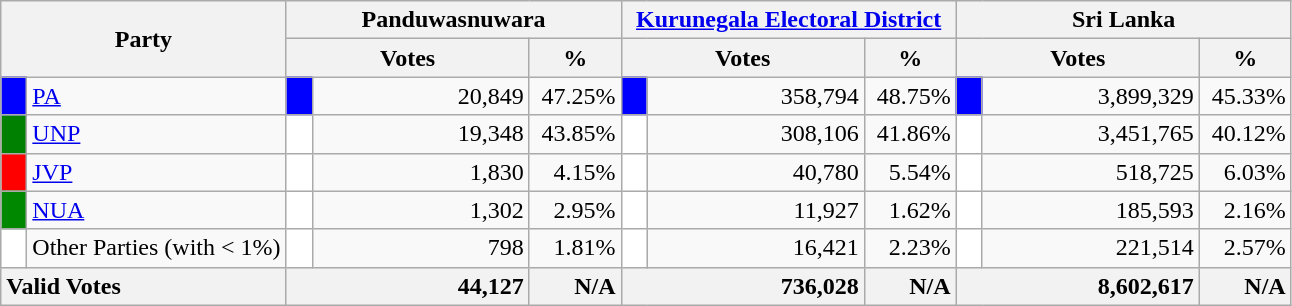<table class="wikitable">
<tr>
<th colspan="2" width="144px"rowspan="2">Party</th>
<th colspan="3" width="216px">Panduwasnuwara</th>
<th colspan="3" width="216px"><a href='#'>Kurunegala Electoral District</a></th>
<th colspan="3" width="216px">Sri Lanka</th>
</tr>
<tr>
<th colspan="2" width="144px">Votes</th>
<th>%</th>
<th colspan="2" width="144px">Votes</th>
<th>%</th>
<th colspan="2" width="144px">Votes</th>
<th>%</th>
</tr>
<tr>
<td style="background-color:blue;" width="10px"></td>
<td style="text-align:left;"><a href='#'>PA</a></td>
<td style="background-color:blue;" width="10px"></td>
<td style="text-align:right;">20,849</td>
<td style="text-align:right;">47.25%</td>
<td style="background-color:blue;" width="10px"></td>
<td style="text-align:right;">358,794</td>
<td style="text-align:right;">48.75%</td>
<td style="background-color:blue;" width="10px"></td>
<td style="text-align:right;">3,899,329</td>
<td style="text-align:right;">45.33%</td>
</tr>
<tr>
<td style="background-color:green;" width="10px"></td>
<td style="text-align:left;"><a href='#'>UNP</a></td>
<td style="background-color:white;" width="10px"></td>
<td style="text-align:right;">19,348</td>
<td style="text-align:right;">43.85%</td>
<td style="background-color:white;" width="10px"></td>
<td style="text-align:right;">308,106</td>
<td style="text-align:right;">41.86%</td>
<td style="background-color:white;" width="10px"></td>
<td style="text-align:right;">3,451,765</td>
<td style="text-align:right;">40.12%</td>
</tr>
<tr>
<td style="background-color:red;" width="10px"></td>
<td style="text-align:left;"><a href='#'>JVP</a></td>
<td style="background-color:white;" width="10px"></td>
<td style="text-align:right;">1,830</td>
<td style="text-align:right;">4.15%</td>
<td style="background-color:white;" width="10px"></td>
<td style="text-align:right;">40,780</td>
<td style="text-align:right;">5.54%</td>
<td style="background-color:white;" width="10px"></td>
<td style="text-align:right;">518,725</td>
<td style="text-align:right;">6.03%</td>
</tr>
<tr>
<td style="background-color:#008800;" width="10px"></td>
<td style="text-align:left;"><a href='#'>NUA</a></td>
<td style="background-color:white;" width="10px"></td>
<td style="text-align:right;">1,302</td>
<td style="text-align:right;">2.95%</td>
<td style="background-color:white;" width="10px"></td>
<td style="text-align:right;">11,927</td>
<td style="text-align:right;">1.62%</td>
<td style="background-color:white;" width="10px"></td>
<td style="text-align:right;">185,593</td>
<td style="text-align:right;">2.16%</td>
</tr>
<tr>
<td style="background-color:white;" width="10px"></td>
<td style="text-align:left;">Other Parties (with < 1%)</td>
<td style="background-color:white;" width="10px"></td>
<td style="text-align:right;">798</td>
<td style="text-align:right;">1.81%</td>
<td style="background-color:white;" width="10px"></td>
<td style="text-align:right;">16,421</td>
<td style="text-align:right;">2.23%</td>
<td style="background-color:white;" width="10px"></td>
<td style="text-align:right;">221,514</td>
<td style="text-align:right;">2.57%</td>
</tr>
<tr>
<th colspan="2" width="144px"style="text-align:left;">Valid Votes</th>
<th style="text-align:right;"colspan="2" width="144px">44,127</th>
<th style="text-align:right;">N/A</th>
<th style="text-align:right;"colspan="2" width="144px">736,028</th>
<th style="text-align:right;">N/A</th>
<th style="text-align:right;"colspan="2" width="144px">8,602,617</th>
<th style="text-align:right;">N/A</th>
</tr>
</table>
